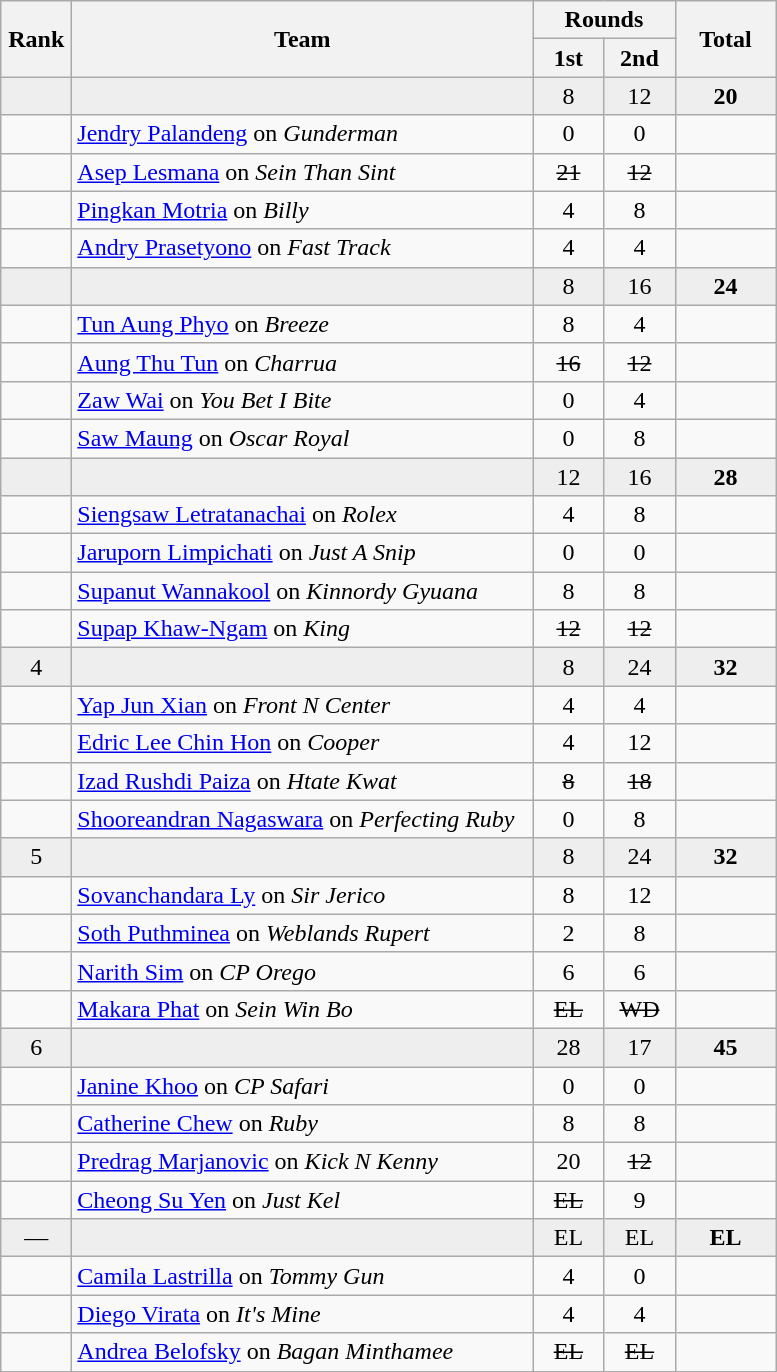<table class=wikitable style="text-align:center">
<tr>
<th rowspan=2 width=40>Rank</th>
<th rowspan=2 width=300>Team</th>
<th colspan=2>Rounds</th>
<th rowspan=2 width=60>Total</th>
</tr>
<tr>
<th width=40>1st</th>
<th width=40>2nd</th>
</tr>
<tr bgcolor=eeeeee>
<td></td>
<td align=left></td>
<td>8</td>
<td>12</td>
<td><strong>20</strong></td>
</tr>
<tr>
<td></td>
<td align=left><a href='#'>Jendry Palandeng</a> on <em>Gunderman</em></td>
<td>0</td>
<td>0</td>
<td></td>
</tr>
<tr>
<td></td>
<td align=left><a href='#'>Asep Lesmana</a> on <em>Sein Than Sint</em></td>
<td><s>21</s></td>
<td><s>12</s></td>
<td></td>
</tr>
<tr>
<td></td>
<td align=left><a href='#'>Pingkan Motria</a> on <em>Billy</em></td>
<td>4</td>
<td>8</td>
<td></td>
</tr>
<tr>
<td></td>
<td align=left><a href='#'>Andry Prasetyono</a> on <em>Fast Track</em></td>
<td>4</td>
<td>4</td>
<td></td>
</tr>
<tr bgcolor=eeeeee>
<td></td>
<td align=left></td>
<td>8</td>
<td>16</td>
<td><strong>24</strong></td>
</tr>
<tr>
<td></td>
<td align=left><a href='#'>Tun Aung Phyo</a> on <em>Breeze</em></td>
<td>8</td>
<td>4</td>
<td></td>
</tr>
<tr>
<td></td>
<td align=left><a href='#'>Aung Thu Tun</a> on <em>Charrua</em></td>
<td><s>16</s></td>
<td><s>12</s></td>
<td></td>
</tr>
<tr>
<td></td>
<td align=left><a href='#'>Zaw Wai</a> on <em>You Bet I Bite</em></td>
<td>0</td>
<td>4</td>
<td></td>
</tr>
<tr>
<td></td>
<td align=left><a href='#'>Saw Maung</a> on <em>Oscar Royal</em></td>
<td>0</td>
<td>8</td>
<td></td>
</tr>
<tr bgcolor=eeeeee>
<td></td>
<td align=left></td>
<td>12</td>
<td>16</td>
<td><strong>28</strong></td>
</tr>
<tr>
<td></td>
<td align=left><a href='#'>Siengsaw Letratanachai</a> on <em>Rolex</em></td>
<td>4</td>
<td>8</td>
<td></td>
</tr>
<tr>
<td></td>
<td align=left><a href='#'>Jaruporn Limpichati</a> on <em>Just A Snip</em></td>
<td>0</td>
<td>0</td>
<td></td>
</tr>
<tr>
<td></td>
<td align=left><a href='#'>Supanut Wannakool</a> on <em>Kinnordy Gyuana</em></td>
<td>8</td>
<td>8</td>
<td></td>
</tr>
<tr>
<td></td>
<td align=left><a href='#'>Supap Khaw-Ngam</a> on <em>King</em></td>
<td><s>12</s></td>
<td><s>12</s></td>
<td></td>
</tr>
<tr bgcolor=eeeeee>
<td>4</td>
<td align=left></td>
<td>8</td>
<td>24</td>
<td><strong>32</strong></td>
</tr>
<tr>
<td></td>
<td align=left><a href='#'>Yap Jun Xian</a> on <em>Front N Center</em></td>
<td>4</td>
<td>4</td>
<td></td>
</tr>
<tr>
<td></td>
<td align=left><a href='#'>Edric Lee Chin Hon</a> on <em>Cooper</em></td>
<td>4</td>
<td>12</td>
<td></td>
</tr>
<tr>
<td></td>
<td align=left><a href='#'>Izad Rushdi Paiza</a> on <em>Htate Kwat</em></td>
<td><s>8</s></td>
<td><s>18</s></td>
<td></td>
</tr>
<tr>
<td></td>
<td align=left><a href='#'>Shooreandran Nagaswara</a> on <em>Perfecting Ruby</em></td>
<td>0</td>
<td>8</td>
<td></td>
</tr>
<tr bgcolor=eeeeee>
<td>5</td>
<td align=left></td>
<td>8</td>
<td>24</td>
<td><strong>32</strong></td>
</tr>
<tr>
<td></td>
<td align=left><a href='#'>Sovanchandara Ly</a> on <em>Sir Jerico</em></td>
<td>8</td>
<td>12</td>
<td></td>
</tr>
<tr>
<td></td>
<td align=left><a href='#'>Soth Puthminea</a> on <em>Weblands Rupert</em></td>
<td>2</td>
<td>8</td>
<td></td>
</tr>
<tr>
<td></td>
<td align=left><a href='#'>Narith Sim</a> on <em>CP Orego</em></td>
<td>6</td>
<td>6</td>
<td></td>
</tr>
<tr>
<td></td>
<td align=left><a href='#'>Makara Phat</a> on <em>Sein Win Bo</em></td>
<td><s>EL</s></td>
<td><s>WD</s></td>
<td></td>
</tr>
<tr bgcolor=eeeeee>
<td>6</td>
<td align=left></td>
<td>28</td>
<td>17</td>
<td><strong>45</strong></td>
</tr>
<tr>
<td></td>
<td align=left><a href='#'>Janine Khoo</a> on <em>CP Safari</em></td>
<td>0</td>
<td>0</td>
<td></td>
</tr>
<tr>
<td></td>
<td align=left><a href='#'>Catherine Chew</a> on <em>Ruby</em></td>
<td>8</td>
<td>8</td>
<td></td>
</tr>
<tr>
<td></td>
<td align=left><a href='#'>Predrag Marjanovic</a> on <em>Kick N Kenny</em></td>
<td>20</td>
<td><s>12</s></td>
<td></td>
</tr>
<tr>
<td></td>
<td align=left><a href='#'>Cheong Su Yen</a> on <em>Just Kel</em></td>
<td><s>EL</s></td>
<td>9</td>
<td></td>
</tr>
<tr bgcolor=eeeeee>
<td>—</td>
<td align=left></td>
<td>EL</td>
<td>EL</td>
<td><strong>EL</strong></td>
</tr>
<tr>
<td></td>
<td align=left><a href='#'>Camila Lastrilla</a> on <em>Tommy Gun</em></td>
<td>4</td>
<td>0</td>
<td></td>
</tr>
<tr>
<td></td>
<td align=left><a href='#'>Diego Virata</a> on <em>It's Mine</em></td>
<td>4</td>
<td>4</td>
<td></td>
</tr>
<tr>
<td></td>
<td align=left><a href='#'>Andrea Belofsky</a> on <em>Bagan Minthamee</em></td>
<td><s>EL</s></td>
<td><s>EL</s></td>
<td></td>
</tr>
</table>
